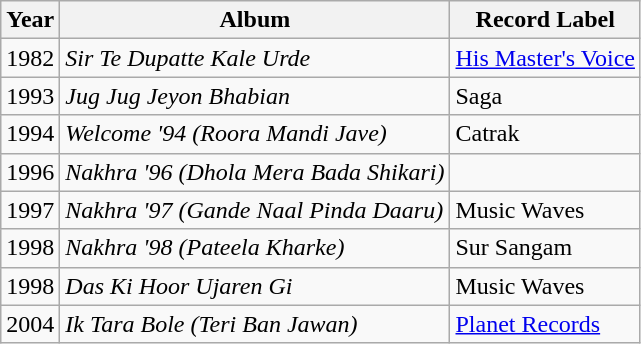<table class="wikitable">
<tr>
<th>Year</th>
<th>Album</th>
<th>Record Label</th>
</tr>
<tr>
<td>1982</td>
<td><em>Sir Te Dupatte Kale Urde</em></td>
<td><a href='#'>His Master's Voice</a></td>
</tr>
<tr>
<td>1993</td>
<td><em>Jug Jug Jeyon Bhabian</em></td>
<td>Saga</td>
</tr>
<tr>
<td>1994</td>
<td><em>Welcome '94 (Roora Mandi Jave)</em></td>
<td>Catrak</td>
</tr>
<tr>
<td>1996</td>
<td><em>Nakhra '96 (Dhola Mera Bada Shikari)</em></td>
<td></td>
</tr>
<tr>
<td>1997</td>
<td><em>Nakhra '97 (Gande Naal Pinda Daaru)</em></td>
<td>Music Waves</td>
</tr>
<tr>
<td>1998</td>
<td><em>Nakhra '98 (Pateela Kharke)</em></td>
<td>Sur Sangam</td>
</tr>
<tr>
<td>1998</td>
<td><em>Das Ki Hoor Ujaren Gi</em></td>
<td>Music Waves</td>
</tr>
<tr>
<td>2004</td>
<td><em>Ik Tara Bole (Teri Ban Jawan)</em></td>
<td><a href='#'>Planet Records</a></td>
</tr>
</table>
